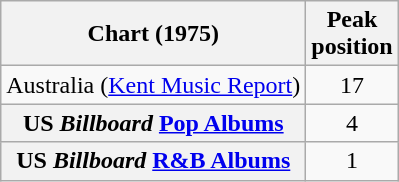<table class="wikitable sortable plainrowheaders" style="text-align:center;">
<tr>
<th scope="col">Chart (1975)</th>
<th scope="col">Peak<br>position</th>
</tr>
<tr>
<td>Australia (<a href='#'>Kent Music Report</a>)</td>
<td style="text-align:center;">17</td>
</tr>
<tr>
<th scope="row">US <em>Billboard</em> <a href='#'>Pop Albums</a></th>
<td>4</td>
</tr>
<tr>
<th scope="row">US <em>Billboard</em> <a href='#'>R&B Albums</a></th>
<td>1</td>
</tr>
</table>
